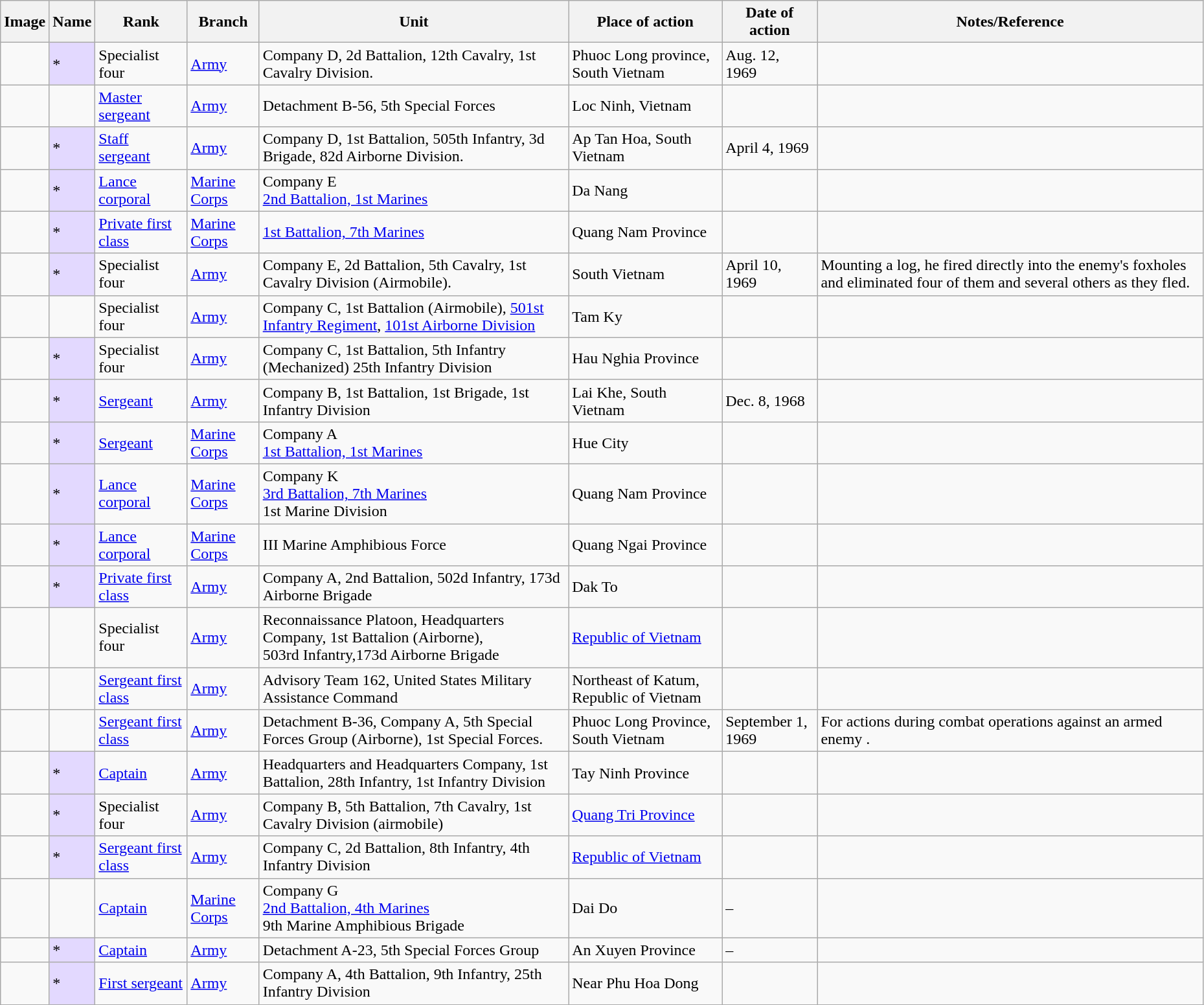<table class="wikitable sortable" width="98%">
<tr>
<th class="unsortable">Image</th>
<th>Name</th>
<th>Rank</th>
<th>Branch</th>
<th>Unit</th>
<th>Place of action</th>
<th>Date of action</th>
<th class="unsortable">Notes/Reference</th>
</tr>
<tr>
<td></td>
<td style="background:#e3d9ff;">*</td>
<td>Specialist four</td>
<td><a href='#'>Army</a></td>
<td>Company D, 2d Battalion, 12th Cavalry, 1st Cavalry Division.</td>
<td>Phuoc Long province, South Vietnam</td>
<td>Aug. 12, 1969</td>
<td></td>
</tr>
<tr>
<td></td>
<td></td>
<td><a href='#'>Master sergeant</a></td>
<td><a href='#'>Army</a></td>
<td>Detachment B-56, 5th Special Forces</td>
<td>Loc Ninh, Vietnam</td>
<td></td>
<td></td>
</tr>
<tr>
<td></td>
<td style="background:#e3d9ff;">*</td>
<td><a href='#'>Staff sergeant</a></td>
<td><a href='#'>Army</a></td>
<td>Company D, 1st Battalion, 505th Infantry, 3d Brigade, 82d Airborne Division.</td>
<td>Ap Tan Hoa, South Vietnam</td>
<td>April 4, 1969</td>
<td></td>
</tr>
<tr>
<td></td>
<td style="background:#e3d9ff;">*</td>
<td><a href='#'>Lance corporal</a></td>
<td><a href='#'>Marine Corps</a></td>
<td>Company E<br><a href='#'>2nd Battalion, 1st Marines</a></td>
<td>Da Nang</td>
<td></td>
<td></td>
</tr>
<tr>
<td></td>
<td style="background:#e3d9ff;">*</td>
<td><a href='#'>Private first class</a></td>
<td><a href='#'>Marine Corps</a></td>
<td><a href='#'>1st Battalion, 7th Marines</a></td>
<td>Quang Nam Province</td>
<td></td>
<td></td>
</tr>
<tr>
<td></td>
<td style="background:#e3d9ff;">*</td>
<td>Specialist four</td>
<td><a href='#'>Army</a></td>
<td>Company E, 2d Battalion, 5th Cavalry, 1st Cavalry Division (Airmobile).</td>
<td>South Vietnam</td>
<td>April 10, 1969</td>
<td>Mounting a log, he fired directly into the enemy's foxholes and eliminated four of them and several others as they fled.</td>
</tr>
<tr>
<td></td>
<td></td>
<td>Specialist four</td>
<td><a href='#'>Army</a></td>
<td>Company C, 1st Battalion (Airmobile), <a href='#'>501st Infantry Regiment</a>, <a href='#'>101st Airborne Division</a></td>
<td>Tam Ky</td>
<td></td>
<td></td>
</tr>
<tr>
<td></td>
<td style="background:#e3d9ff;">*</td>
<td>Specialist four</td>
<td><a href='#'>Army</a></td>
<td>Company C, 1st Battalion, 5th Infantry (Mechanized) 25th Infantry Division</td>
<td>Hau Nghia Province</td>
<td></td>
<td></td>
</tr>
<tr>
<td></td>
<td style="background:#e3d9ff;">*</td>
<td><a href='#'>Sergeant</a></td>
<td><a href='#'>Army</a></td>
<td>Company B, 1st Battalion, 1st Brigade, 1st Infantry Division</td>
<td>Lai Khe, South Vietnam</td>
<td>Dec. 8, 1968</td>
<td></td>
</tr>
<tr>
<td></td>
<td style="background:#e3d9ff;">*</td>
<td><a href='#'>Sergeant</a></td>
<td><a href='#'>Marine Corps</a></td>
<td>Company A<br><a href='#'>1st Battalion, 1st Marines</a></td>
<td>Hue City</td>
<td></td>
<td></td>
</tr>
<tr>
<td></td>
<td style="background:#e3d9ff;">*</td>
<td><a href='#'>Lance corporal</a></td>
<td><a href='#'>Marine Corps</a></td>
<td>Company K<br><a href='#'>3rd Battalion, 7th Marines</a><br>1st Marine Division</td>
<td>Quang Nam Province</td>
<td></td>
<td></td>
</tr>
<tr>
<td></td>
<td style="background:#e3d9ff;">*</td>
<td><a href='#'>Lance corporal</a></td>
<td><a href='#'>Marine Corps</a></td>
<td>III Marine Amphibious Force</td>
<td>Quang Ngai Province</td>
<td></td>
<td></td>
</tr>
<tr>
<td></td>
<td style="background:#e3d9ff;">*</td>
<td><a href='#'>Private first class</a></td>
<td><a href='#'>Army</a></td>
<td>Company A, 2nd Battalion, 502d Infantry, 173d Airborne Brigade</td>
<td>Dak To</td>
<td></td>
<td></td>
</tr>
<tr>
<td></td>
<td></td>
<td>Specialist four</td>
<td><a href='#'>Army</a></td>
<td>Reconnaissance Platoon, Headquarters Company, 1st Battalion (Airborne),<br>503rd Infantry,173d Airborne Brigade</td>
<td><a href='#'>Republic of Vietnam</a></td>
<td></td>
<td></td>
</tr>
<tr>
<td></td>
<td></td>
<td><a href='#'>Sergeant first class</a></td>
<td><a href='#'>Army</a></td>
<td>Advisory Team 162, United States Military Assistance Command</td>
<td>Northeast of Katum, Republic of Vietnam</td>
<td></td>
<td></td>
</tr>
<tr>
<td></td>
<td></td>
<td><a href='#'>Sergeant first class</a></td>
<td><a href='#'>Army</a></td>
<td>Detachment B-36, Company A, 5th Special Forces Group (Airborne), 1st Special Forces.</td>
<td>Phuoc Long Province, South Vietnam</td>
<td>September 1, 1969</td>
<td>For actions during combat operations against an armed enemy .</td>
</tr>
<tr>
<td></td>
<td style="background:#e3d9ff;">*</td>
<td><a href='#'>Captain</a></td>
<td><a href='#'>Army</a></td>
<td>Headquarters and Headquarters Company, 1st Battalion, 28th Infantry, 1st Infantry Division</td>
<td>Tay Ninh Province</td>
<td></td>
<td></td>
</tr>
<tr>
<td></td>
<td style="background:#e3d9ff;">*</td>
<td>Specialist four</td>
<td><a href='#'>Army</a></td>
<td>Company B, 5th Battalion, 7th Cavalry, 1st Cavalry Division (airmobile)</td>
<td><a href='#'>Quang Tri Province</a></td>
<td></td>
<td></td>
</tr>
<tr>
<td></td>
<td style="background:#e3d9ff;">*</td>
<td><a href='#'>Sergeant first class</a></td>
<td><a href='#'>Army</a></td>
<td>Company C, 2d Battalion, 8th Infantry, 4th Infantry Division</td>
<td><a href='#'>Republic of Vietnam</a></td>
<td></td>
<td></td>
</tr>
<tr>
<td></td>
<td></td>
<td><a href='#'>Captain</a></td>
<td><a href='#'>Marine Corps</a></td>
<td>Company G<br><a href='#'>2nd Battalion, 4th Marines</a><br>9th Marine Amphibious Brigade</td>
<td>Dai Do</td>
<td>–</td>
<td></td>
</tr>
<tr>
<td></td>
<td style="background:#e3d9ff;">*</td>
<td><a href='#'>Captain</a></td>
<td><a href='#'>Army</a></td>
<td>Detachment A-23, 5th Special Forces Group</td>
<td>An Xuyen Province</td>
<td>–</td>
<td></td>
</tr>
<tr>
<td></td>
<td style="background:#e3d9ff;">*</td>
<td><a href='#'>First sergeant</a></td>
<td><a href='#'>Army</a></td>
<td>Company A, 4th Battalion, 9th Infantry, 25th Infantry Division</td>
<td>Near Phu Hoa Dong</td>
<td></td>
<td></td>
</tr>
</table>
